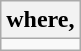<table class="wikitable collapsible collapsed">
<tr>
<th>where,</th>
</tr>
<tr>
<td></td>
</tr>
</table>
